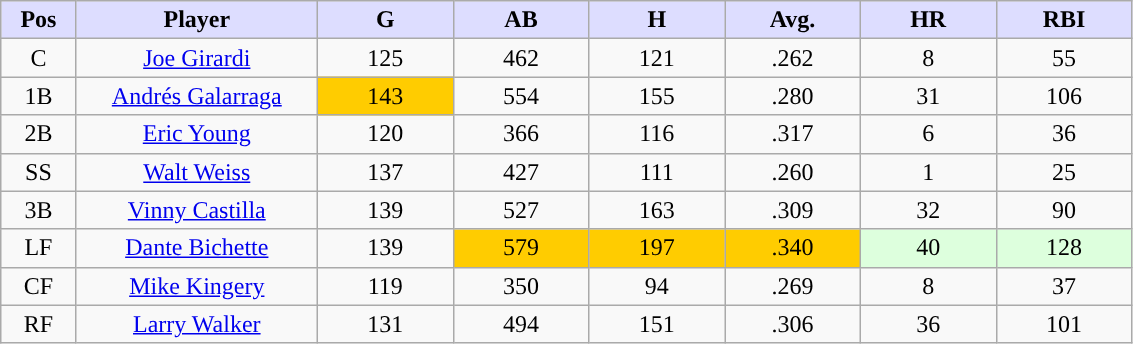<table class="wikitable sortable">
<tr>
<th style="background:#ddf; width:5%;">Pos</th>
<th style="background:#ddf; width:16%;">Player</th>
<th style="background:#ddf; width:9%;">G</th>
<th style="background:#ddf; width:9%;">AB</th>
<th style="background:#ddf; width:9%;">H</th>
<th style="background:#ddf; width:9%;">Avg.</th>
<th style="background:#ddf; width:9%;">HR</th>
<th style="background:#ddf; width:9%;">RBI</th>
</tr>
<tr style="text-align:center;">
<td>C</td>
<td><a href='#'>Joe Girardi</a></td>
<td>125</td>
<td>462</td>
<td>121</td>
<td>.262</td>
<td>8</td>
<td>55</td>
</tr>
<tr style="text-align:center;">
<td>1B</td>
<td><a href='#'>Andrés Galarraga</a></td>
<td bgcolor="#FFCC00">143</td>
<td>554</td>
<td>155</td>
<td>.280</td>
<td>31</td>
<td>106</td>
</tr>
<tr style="text-align:center;">
<td>2B</td>
<td><a href='#'>Eric Young</a></td>
<td>120</td>
<td>366</td>
<td>116</td>
<td>.317</td>
<td>6</td>
<td>36</td>
</tr>
<tr style="text-align:center;">
<td>SS</td>
<td><a href='#'>Walt Weiss</a></td>
<td>137</td>
<td>427</td>
<td>111</td>
<td>.260</td>
<td>1</td>
<td>25</td>
</tr>
<tr style="text-align:center;">
<td>3B</td>
<td><a href='#'>Vinny Castilla</a></td>
<td>139</td>
<td>527</td>
<td>163</td>
<td>.309</td>
<td>32</td>
<td>90</td>
</tr>
<tr style="text-align:center;">
<td>LF</td>
<td><a href='#'>Dante Bichette</a></td>
<td>139</td>
<td bgcolor="#FFCC00">579</td>
<td bgcolor="#FFCC00">197</td>
<td bgcolor="#FFCC00">.340</td>
<td style="background:#DDFFDD;">40</td>
<td style="background:#DDFFDD;">128</td>
</tr>
<tr style="text-align:center;">
<td>CF</td>
<td><a href='#'>Mike Kingery</a></td>
<td>119</td>
<td>350</td>
<td>94</td>
<td>.269</td>
<td>8</td>
<td>37</td>
</tr>
<tr style="text-align:center;">
<td>RF</td>
<td><a href='#'>Larry Walker</a></td>
<td>131</td>
<td>494</td>
<td>151</td>
<td>.306</td>
<td>36</td>
<td>101</td>
</tr>
</table>
